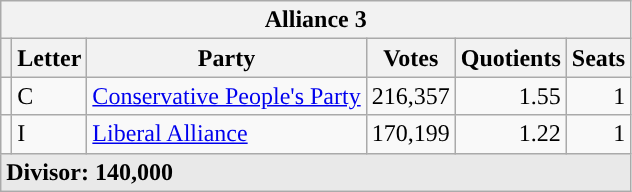<table class="wikitable">
<tr>
<th colspan="6">Alliance 3</th>
</tr>
<tr>
<th></th>
<th>Letter</th>
<th>Party</th>
<th>Votes</th>
<th>Quotients</th>
<th>Seats</th>
</tr>
<tr>
<td></td>
<td style="text-align:left;">C</td>
<td style="text-align:left;"><a href='#'>Conservative People's Party</a></td>
<td style="text-align:right;">216,357</td>
<td style="text-align:right;">1.55</td>
<td style="text-align:right;">1</td>
</tr>
<tr>
<td></td>
<td style="text-align:left;">I</td>
<td style="text-align:left;"><a href='#'>Liberal Alliance</a></td>
<td style="text-align:right;">170,199</td>
<td style="text-align:right;">1.22</td>
<td style="text-align:right;">1</td>
</tr>
<tr style="background-color:#E9E9E9">
<td colspan="6" style="text-align:left;"><strong>Divisor: 140,000</strong></td>
</tr>
</table>
